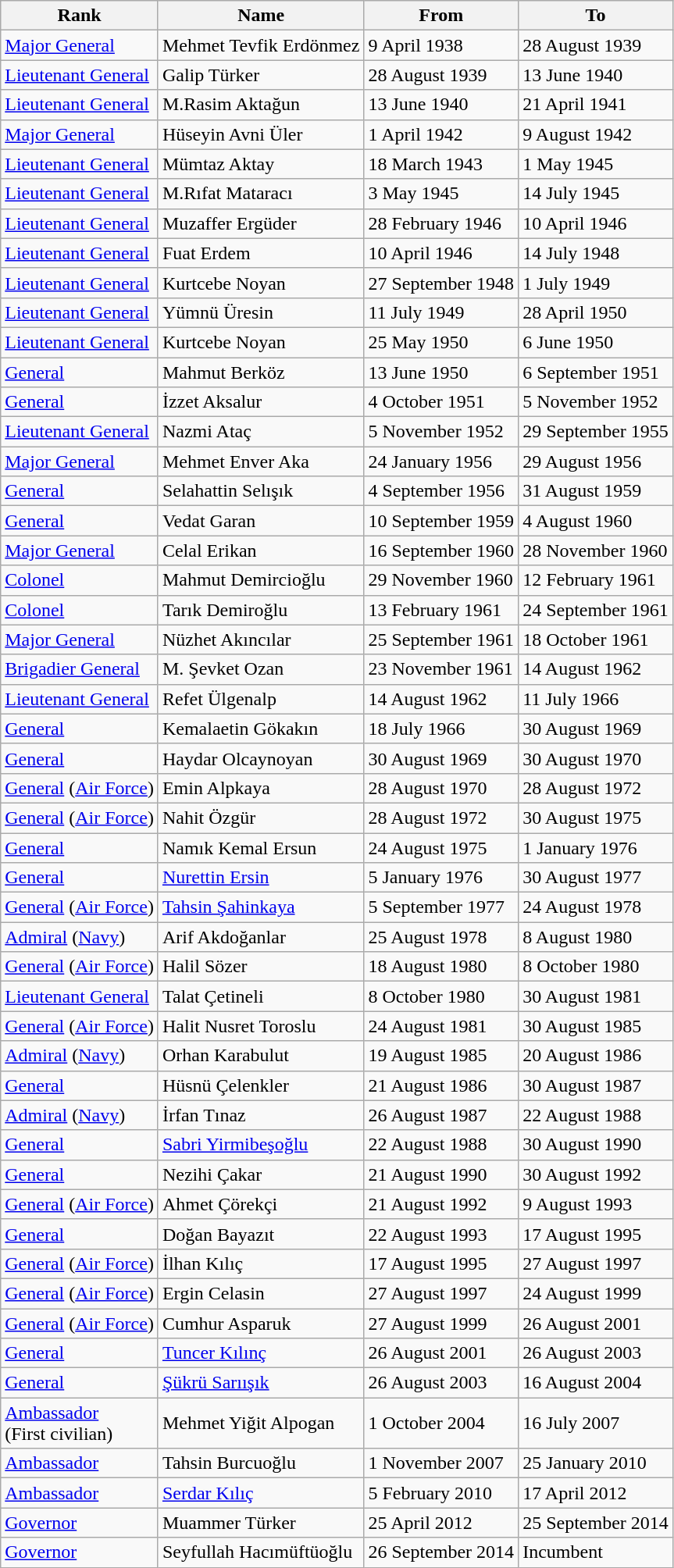<table class="wikitable" border="1">
<tr>
<th>Rank</th>
<th>Name</th>
<th>From</th>
<th>To</th>
</tr>
<tr>
<td><a href='#'>Major General</a></td>
<td>Mehmet Tevfik Erdönmez</td>
<td>9 April 1938</td>
<td>28 August 1939</td>
</tr>
<tr>
<td><a href='#'>Lieutenant General</a></td>
<td>Galip Türker</td>
<td>28 August 1939</td>
<td>13 June 1940</td>
</tr>
<tr>
<td><a href='#'>Lieutenant General</a></td>
<td>M.Rasim Aktağun</td>
<td>13 June 1940</td>
<td>21 April 1941</td>
</tr>
<tr>
<td><a href='#'>Major General</a></td>
<td>Hüseyin Avni Üler</td>
<td>1 April 1942</td>
<td>9 August 1942</td>
</tr>
<tr>
<td><a href='#'>Lieutenant General</a></td>
<td>Mümtaz Aktay</td>
<td>18 March 1943</td>
<td>1 May 1945</td>
</tr>
<tr>
<td><a href='#'>Lieutenant General</a></td>
<td>M.Rıfat Mataracı</td>
<td>3 May 1945</td>
<td>14 July 1945</td>
</tr>
<tr>
<td><a href='#'>Lieutenant General</a></td>
<td>Muzaffer Ergüder</td>
<td>28 February 1946</td>
<td>10 April 1946</td>
</tr>
<tr>
<td><a href='#'>Lieutenant General</a></td>
<td>Fuat Erdem</td>
<td>10 April 1946</td>
<td>14 July 1948</td>
</tr>
<tr>
<td><a href='#'>Lieutenant General</a></td>
<td>Kurtcebe Noyan</td>
<td>27 September 1948</td>
<td>1 July 1949</td>
</tr>
<tr>
<td><a href='#'>Lieutenant General</a></td>
<td>Yümnü Üresin</td>
<td>11 July 1949</td>
<td>28 April 1950</td>
</tr>
<tr>
<td><a href='#'>Lieutenant General</a></td>
<td>Kurtcebe Noyan</td>
<td>25 May 1950</td>
<td>6 June 1950</td>
</tr>
<tr>
<td><a href='#'>General</a></td>
<td>Mahmut Berköz</td>
<td>13 June 1950</td>
<td>6 September 1951</td>
</tr>
<tr>
<td><a href='#'>General</a></td>
<td>İzzet Aksalur</td>
<td>4 October 1951</td>
<td>5 November 1952</td>
</tr>
<tr>
<td><a href='#'>Lieutenant General</a></td>
<td>Nazmi Ataç</td>
<td>5 November 1952</td>
<td>29 September 1955</td>
</tr>
<tr>
<td><a href='#'>Major General</a></td>
<td>Mehmet Enver Aka</td>
<td>24 January 1956</td>
<td>29 August 1956</td>
</tr>
<tr>
<td><a href='#'>General</a></td>
<td>Selahattin Selışık</td>
<td>4 September 1956</td>
<td>31 August 1959</td>
</tr>
<tr>
<td><a href='#'>General</a></td>
<td>Vedat Garan</td>
<td>10 September 1959</td>
<td>4 August 1960</td>
</tr>
<tr>
<td><a href='#'>Major General</a></td>
<td>Celal Erikan</td>
<td>16 September 1960</td>
<td>28 November 1960</td>
</tr>
<tr>
<td><a href='#'>Colonel</a></td>
<td>Mahmut Demircioğlu</td>
<td>29 November 1960</td>
<td>12 February 1961</td>
</tr>
<tr>
<td><a href='#'>Colonel</a></td>
<td>Tarık Demiroğlu</td>
<td>13 February 1961</td>
<td>24 September 1961</td>
</tr>
<tr>
<td><a href='#'>Major General</a></td>
<td>Nüzhet Akıncılar</td>
<td>25 September 1961</td>
<td>18 October 1961</td>
</tr>
<tr>
<td><a href='#'>Brigadier General</a></td>
<td>M. Şevket Ozan</td>
<td>23 November 1961</td>
<td>14 August 1962</td>
</tr>
<tr>
<td><a href='#'>Lieutenant General</a></td>
<td>Refet Ülgenalp</td>
<td>14 August 1962</td>
<td>11 July 1966</td>
</tr>
<tr>
<td><a href='#'>General</a></td>
<td>Kemalaetin Gökakın</td>
<td>18 July 1966</td>
<td>30 August 1969</td>
</tr>
<tr>
<td><a href='#'>General</a></td>
<td>Haydar Olcaynoyan</td>
<td>30 August 1969</td>
<td>30 August 1970</td>
</tr>
<tr>
<td><a href='#'>General</a> (<a href='#'>Air Force</a>)</td>
<td>Emin Alpkaya</td>
<td>28 August 1970</td>
<td>28 August 1972</td>
</tr>
<tr>
<td><a href='#'>General</a> (<a href='#'>Air Force</a>)</td>
<td>Nahit Özgür</td>
<td>28 August 1972</td>
<td>30 August 1975</td>
</tr>
<tr>
<td><a href='#'>General</a></td>
<td>Namık Kemal Ersun</td>
<td>24 August 1975</td>
<td>1 January 1976</td>
</tr>
<tr>
<td><a href='#'>General</a></td>
<td><a href='#'>Nurettin Ersin</a></td>
<td>5 January 1976</td>
<td>30 August 1977</td>
</tr>
<tr>
<td><a href='#'>General</a> (<a href='#'>Air Force</a>)</td>
<td><a href='#'>Tahsin Şahinkaya</a></td>
<td>5 September 1977</td>
<td>24 August 1978</td>
</tr>
<tr>
<td><a href='#'>Admiral</a> (<a href='#'>Navy</a>)</td>
<td>Arif Akdoğanlar</td>
<td>25 August 1978</td>
<td>8 August 1980</td>
</tr>
<tr>
<td><a href='#'>General</a> (<a href='#'>Air Force</a>)</td>
<td>Halil Sözer</td>
<td>18 August 1980</td>
<td>8 October 1980</td>
</tr>
<tr>
<td><a href='#'>Lieutenant General</a></td>
<td>Talat Çetineli</td>
<td>8 October 1980</td>
<td>30 August 1981</td>
</tr>
<tr>
<td><a href='#'>General</a> (<a href='#'>Air Force</a>)</td>
<td>Halit Nusret Toroslu</td>
<td>24 August 1981</td>
<td>30 August 1985</td>
</tr>
<tr>
<td><a href='#'>Admiral</a> (<a href='#'>Navy</a>)</td>
<td>Orhan Karabulut</td>
<td>19 August 1985</td>
<td>20 August 1986</td>
</tr>
<tr>
<td><a href='#'>General</a></td>
<td>Hüsnü Çelenkler</td>
<td>21 August 1986</td>
<td>30 August 1987</td>
</tr>
<tr>
<td><a href='#'>Admiral</a> (<a href='#'>Navy</a>)</td>
<td>İrfan Tınaz</td>
<td>26 August 1987</td>
<td>22 August 1988</td>
</tr>
<tr>
<td><a href='#'>General</a></td>
<td><a href='#'>Sabri Yirmibeşoğlu</a></td>
<td>22 August 1988</td>
<td>30 August 1990</td>
</tr>
<tr>
<td><a href='#'>General</a></td>
<td>Nezihi Çakar</td>
<td>21 August 1990</td>
<td>30 August 1992</td>
</tr>
<tr>
<td><a href='#'>General</a> (<a href='#'>Air Force</a>)</td>
<td>Ahmet Çörekçi</td>
<td>21 August 1992</td>
<td>9 August 1993</td>
</tr>
<tr>
<td><a href='#'>General</a></td>
<td>Doğan Bayazıt</td>
<td>22 August 1993</td>
<td>17 August 1995</td>
</tr>
<tr>
<td><a href='#'>General</a> (<a href='#'>Air Force</a>)</td>
<td>İlhan Kılıç</td>
<td>17 August 1995</td>
<td>27 August 1997</td>
</tr>
<tr>
<td><a href='#'>General</a> (<a href='#'>Air Force</a>)</td>
<td>Ergin Celasin</td>
<td>27 August 1997</td>
<td>24 August 1999</td>
</tr>
<tr>
<td><a href='#'>General</a> (<a href='#'>Air Force</a>)</td>
<td>Cumhur Asparuk</td>
<td>27 August 1999</td>
<td>26 August 2001</td>
</tr>
<tr>
<td><a href='#'>General</a></td>
<td><a href='#'>Tuncer Kılınç</a></td>
<td>26 August 2001</td>
<td>26 August 2003</td>
</tr>
<tr>
<td><a href='#'>General</a></td>
<td><a href='#'>Şükrü Sarıışık</a></td>
<td>26 August 2003</td>
<td>16 August 2004</td>
</tr>
<tr>
<td><a href='#'>Ambassador</a><br>(First civilian)</td>
<td>Mehmet Yiğit Alpogan</td>
<td>1 October 2004</td>
<td>16 July 2007</td>
</tr>
<tr>
<td><a href='#'>Ambassador</a></td>
<td>Tahsin Burcuoğlu</td>
<td>1 November 2007</td>
<td>25 January 2010</td>
</tr>
<tr>
<td><a href='#'>Ambassador</a></td>
<td><a href='#'>Serdar Kılıç</a></td>
<td>5 February 2010</td>
<td>17 April 2012</td>
</tr>
<tr>
<td><a href='#'>Governor</a></td>
<td>Muammer Türker</td>
<td>25 April 2012</td>
<td>25 September 2014</td>
</tr>
<tr>
<td><a href='#'>Governor</a></td>
<td>Seyfullah Hacımüftüoğlu</td>
<td>26 September 2014</td>
<td>Incumbent</td>
</tr>
</table>
